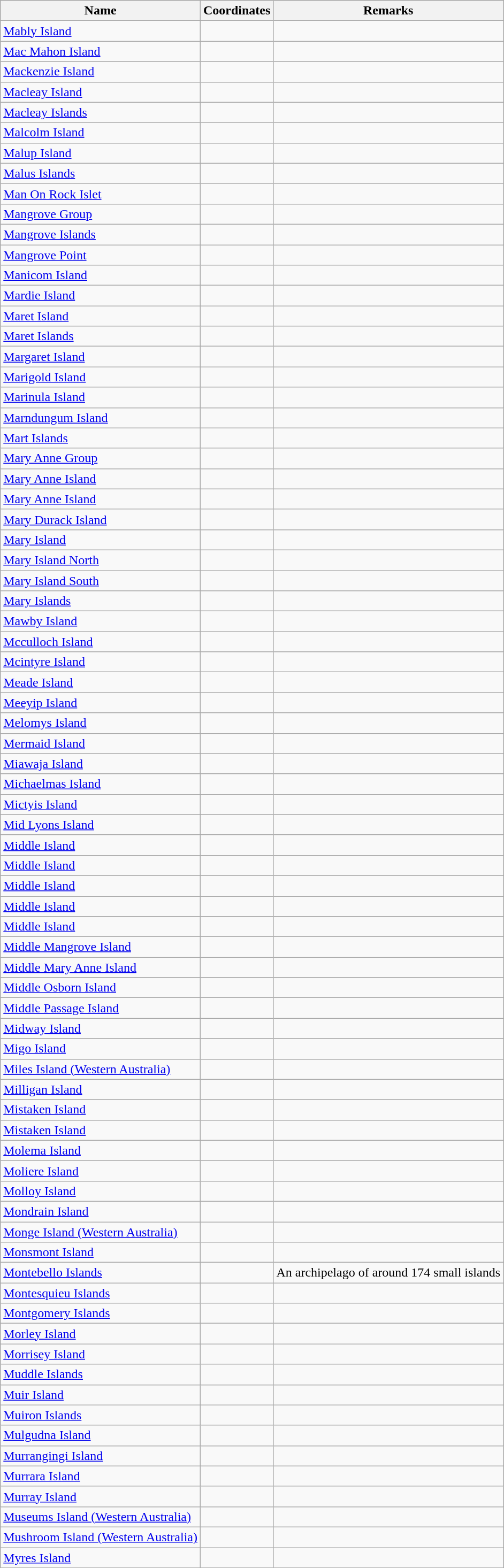<table class="wikitable">
<tr>
<th>Name</th>
<th>Coordinates</th>
<th>Remarks</th>
</tr>
<tr>
<td><a href='#'>Mably Island</a></td>
<td></td>
<td></td>
</tr>
<tr>
<td><a href='#'>Mac Mahon Island</a></td>
<td></td>
<td></td>
</tr>
<tr>
<td><a href='#'>Mackenzie Island</a></td>
<td></td>
<td></td>
</tr>
<tr>
<td><a href='#'>Macleay Island</a></td>
<td></td>
<td></td>
</tr>
<tr>
<td><a href='#'>Macleay Islands</a></td>
<td></td>
<td></td>
</tr>
<tr>
<td><a href='#'>Malcolm Island</a></td>
<td></td>
<td></td>
</tr>
<tr>
<td><a href='#'>Malup Island</a></td>
<td></td>
<td></td>
</tr>
<tr>
<td><a href='#'>Malus Islands</a></td>
<td></td>
<td></td>
</tr>
<tr>
<td><a href='#'>Man On Rock Islet</a></td>
<td></td>
<td></td>
</tr>
<tr>
<td><a href='#'>Mangrove Group</a></td>
<td></td>
<td></td>
</tr>
<tr>
<td><a href='#'>Mangrove Islands</a></td>
<td></td>
<td></td>
</tr>
<tr>
<td><a href='#'>Mangrove Point</a></td>
<td></td>
<td></td>
</tr>
<tr>
<td><a href='#'>Manicom Island</a></td>
<td></td>
<td></td>
</tr>
<tr>
<td><a href='#'>Mardie Island</a></td>
<td></td>
<td></td>
</tr>
<tr>
<td><a href='#'>Maret Island</a></td>
<td></td>
<td></td>
</tr>
<tr>
<td><a href='#'>Maret Islands</a></td>
<td></td>
<td></td>
</tr>
<tr>
<td><a href='#'>Margaret Island</a></td>
<td></td>
<td></td>
</tr>
<tr>
<td><a href='#'>Marigold Island</a></td>
<td></td>
<td></td>
</tr>
<tr>
<td><a href='#'>Marinula Island</a></td>
<td></td>
<td></td>
</tr>
<tr>
<td><a href='#'>Marndungum Island</a></td>
<td></td>
<td></td>
</tr>
<tr>
<td><a href='#'>Mart Islands</a></td>
<td></td>
<td></td>
</tr>
<tr>
<td><a href='#'>Mary Anne Group</a></td>
<td></td>
<td></td>
</tr>
<tr>
<td><a href='#'>Mary Anne Island</a></td>
<td></td>
<td></td>
</tr>
<tr>
<td><a href='#'>Mary Anne Island</a></td>
<td></td>
<td></td>
</tr>
<tr>
<td><a href='#'>Mary Durack Island</a></td>
<td></td>
<td></td>
</tr>
<tr>
<td><a href='#'>Mary Island</a></td>
<td></td>
<td></td>
</tr>
<tr>
<td><a href='#'>Mary Island North</a></td>
<td></td>
<td></td>
</tr>
<tr>
<td><a href='#'>Mary Island South</a></td>
<td></td>
<td></td>
</tr>
<tr>
<td><a href='#'>Mary Islands</a></td>
<td></td>
<td></td>
</tr>
<tr>
<td><a href='#'>Mawby Island</a></td>
<td></td>
<td></td>
</tr>
<tr>
<td><a href='#'>Mcculloch Island</a></td>
<td></td>
<td></td>
</tr>
<tr>
<td><a href='#'>Mcintyre Island</a></td>
<td></td>
<td></td>
</tr>
<tr>
<td><a href='#'>Meade Island</a></td>
<td></td>
<td></td>
</tr>
<tr>
<td><a href='#'>Meeyip Island</a></td>
<td></td>
<td></td>
</tr>
<tr>
<td><a href='#'>Melomys Island</a></td>
<td></td>
<td></td>
</tr>
<tr>
<td><a href='#'>Mermaid Island</a></td>
<td></td>
<td></td>
</tr>
<tr>
<td><a href='#'>Miawaja Island</a></td>
<td></td>
<td></td>
</tr>
<tr>
<td><a href='#'>Michaelmas Island</a></td>
<td></td>
<td></td>
</tr>
<tr>
<td><a href='#'>Mictyis Island</a></td>
<td></td>
<td></td>
</tr>
<tr>
<td><a href='#'>Mid Lyons Island</a></td>
<td></td>
<td></td>
</tr>
<tr>
<td><a href='#'>Middle Island</a></td>
<td></td>
<td></td>
</tr>
<tr>
<td><a href='#'>Middle Island</a></td>
<td></td>
<td></td>
</tr>
<tr>
<td><a href='#'>Middle Island</a></td>
<td></td>
<td></td>
</tr>
<tr>
<td><a href='#'>Middle Island</a></td>
<td></td>
<td></td>
</tr>
<tr>
<td><a href='#'>Middle Island</a></td>
<td></td>
<td></td>
</tr>
<tr>
<td><a href='#'>Middle Mangrove Island</a></td>
<td></td>
<td></td>
</tr>
<tr>
<td><a href='#'>Middle Mary Anne Island</a></td>
<td></td>
<td></td>
</tr>
<tr>
<td><a href='#'>Middle Osborn Island</a></td>
<td></td>
<td></td>
</tr>
<tr>
<td><a href='#'>Middle Passage Island</a></td>
<td></td>
<td></td>
</tr>
<tr>
<td><a href='#'>Midway Island</a></td>
<td></td>
<td></td>
</tr>
<tr>
<td><a href='#'>Migo Island</a></td>
<td></td>
<td></td>
</tr>
<tr>
<td><a href='#'>Miles Island (Western Australia)</a></td>
<td></td>
<td></td>
</tr>
<tr>
<td><a href='#'>Milligan Island</a></td>
<td></td>
<td></td>
</tr>
<tr>
<td><a href='#'>Mistaken Island</a></td>
<td></td>
<td></td>
</tr>
<tr>
<td><a href='#'>Mistaken Island</a></td>
<td></td>
<td></td>
</tr>
<tr>
<td><a href='#'>Molema Island</a></td>
<td></td>
<td></td>
</tr>
<tr>
<td><a href='#'>Moliere Island</a></td>
<td></td>
<td></td>
</tr>
<tr>
<td><a href='#'>Molloy Island</a></td>
<td></td>
<td></td>
</tr>
<tr>
<td><a href='#'>Mondrain Island</a></td>
<td></td>
<td></td>
</tr>
<tr>
<td><a href='#'>Monge Island (Western Australia)</a></td>
<td></td>
<td></td>
</tr>
<tr>
<td><a href='#'>Monsmont Island</a></td>
<td></td>
<td></td>
</tr>
<tr>
<td><a href='#'>Montebello Islands</a></td>
<td></td>
<td>An archipelago of around 174 small islands</td>
</tr>
<tr>
<td><a href='#'>Montesquieu Islands</a></td>
<td></td>
<td></td>
</tr>
<tr>
<td><a href='#'>Montgomery Islands</a></td>
<td></td>
<td></td>
</tr>
<tr>
<td><a href='#'>Morley Island</a></td>
<td></td>
<td></td>
</tr>
<tr>
<td><a href='#'>Morrisey Island</a></td>
<td></td>
<td></td>
</tr>
<tr>
<td><a href='#'>Muddle Islands</a></td>
<td></td>
<td></td>
</tr>
<tr>
<td><a href='#'>Muir Island</a></td>
<td></td>
<td></td>
</tr>
<tr>
<td><a href='#'>Muiron Islands</a></td>
<td></td>
<td></td>
</tr>
<tr>
<td><a href='#'>Mulgudna Island</a></td>
<td></td>
<td></td>
</tr>
<tr>
<td><a href='#'>Murrangingi Island</a></td>
<td></td>
<td></td>
</tr>
<tr>
<td><a href='#'>Murrara Island</a></td>
<td></td>
<td></td>
</tr>
<tr>
<td><a href='#'>Murray Island</a></td>
<td></td>
<td></td>
</tr>
<tr>
<td><a href='#'>Museums Island (Western Australia)</a></td>
<td></td>
<td></td>
</tr>
<tr>
<td><a href='#'>Mushroom Island (Western Australia)</a></td>
<td></td>
<td></td>
</tr>
<tr>
<td><a href='#'>Myres Island</a></td>
<td></td>
<td></td>
</tr>
</table>
